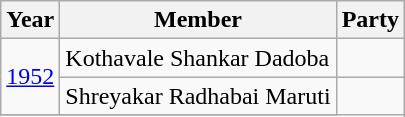<table class="wikitable sortable">
<tr>
<th>Year</th>
<th>Member</th>
<th colspan="2">Party</th>
</tr>
<tr>
<td rowspan=2><a href='#'>1952</a></td>
<td>Kothavale Shankar Dadoba</td>
<td></td>
</tr>
<tr>
<td>Shreyakar Radhabai Maruti</td>
</tr>
<tr>
</tr>
</table>
